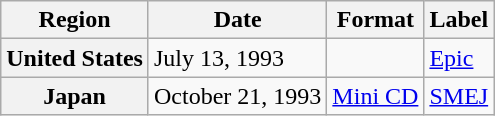<table class="wikitable plainrowheaders">
<tr>
<th scope="col">Region</th>
<th scope="col">Date</th>
<th scope="col">Format</th>
<th scope="col">Label</th>
</tr>
<tr>
<th scope="row">United States</th>
<td>July 13, 1993</td>
<td></td>
<td><a href='#'>Epic</a></td>
</tr>
<tr>
<th scope="row">Japan</th>
<td>October 21, 1993</td>
<td><a href='#'>Mini CD</a></td>
<td><a href='#'>SMEJ</a></td>
</tr>
</table>
